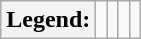<table class="wikitable">
<tr>
<th>Legend:</th>
<td></td>
<td></td>
<td></td>
<td></td>
</tr>
</table>
